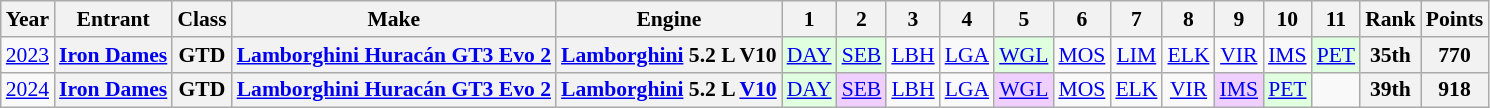<table class="wikitable" style="text-align:center; font-size:90%">
<tr>
<th>Year</th>
<th>Entrant</th>
<th>Class</th>
<th>Make</th>
<th>Engine</th>
<th>1</th>
<th>2</th>
<th>3</th>
<th>4</th>
<th>5</th>
<th>6</th>
<th>7</th>
<th>8</th>
<th>9</th>
<th>10</th>
<th>11</th>
<th>Rank</th>
<th>Points</th>
</tr>
<tr>
<td><a href='#'>2023</a></td>
<th><a href='#'>Iron Dames</a></th>
<th>GTD</th>
<th><a href='#'>Lamborghini Huracán GT3 Evo 2</a></th>
<th><a href='#'>Lamborghini</a> 5.2 L V10</th>
<td style="background:#DFFFDF;"><a href='#'>DAY</a><br></td>
<td style="background:#DFFFDF;"><a href='#'>SEB</a><br></td>
<td><a href='#'>LBH</a></td>
<td><a href='#'>LGA</a></td>
<td style="background:#DFFFDF;"><a href='#'>WGL</a><br></td>
<td><a href='#'>MOS</a><br></td>
<td><a href='#'>LIM</a><br></td>
<td><a href='#'>ELK</a><br></td>
<td><a href='#'>VIR</a><br></td>
<td><a href='#'>IMS</a></td>
<td style="background:#DFFFDF;"><a href='#'>PET</a><br></td>
<th>35th</th>
<th>770</th>
</tr>
<tr>
<td><a href='#'>2024</a></td>
<th><a href='#'>Iron Dames</a></th>
<th>GTD</th>
<th><a href='#'>Lamborghini Huracán GT3 Evo 2</a></th>
<th><a href='#'>Lamborghini</a> 5.2 L <a href='#'>V10</a></th>
<td style="background:#DFFFDF;"><a href='#'>DAY</a><br></td>
<td style="background:#EFCFFF;"><a href='#'>SEB</a><br></td>
<td><a href='#'>LBH</a></td>
<td><a href='#'>LGA</a></td>
<td style="background:#EFCFFF;"><a href='#'>WGL</a><br></td>
<td><a href='#'>MOS</a></td>
<td><a href='#'>ELK</a></td>
<td><a href='#'>VIR</a></td>
<td style="background:#EFCFFF;"><a href='#'>IMS</a><br></td>
<td style="background:#DFFFDF;"><a href='#'>PET</a><br></td>
<td></td>
<th>39th</th>
<th>918</th>
</tr>
</table>
